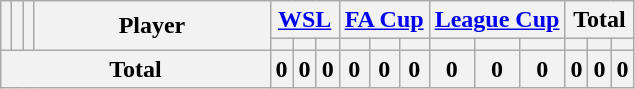<table class="wikitable sortable" style="text-align:center">
<tr>
<th rowspan=2></th>
<th rowspan=2></th>
<th rowspan=2></th>
<th rowspan=2 width=150>Player</th>
<th colspan=3><a href='#'>WSL</a></th>
<th colspan=3><a href='#'>FA Cup</a></th>
<th colspan=3><a href='#'>League Cup</a></th>
<th colspan=3>Total</th>
</tr>
<tr>
<th></th>
<th></th>
<th></th>
<th></th>
<th></th>
<th></th>
<th></th>
<th></th>
<th></th>
<th></th>
<th></th>
<th></th>
</tr>
<tr>
<th colspan=4>Total</th>
<th>0</th>
<th>0</th>
<th>0</th>
<th>0</th>
<th>0</th>
<th>0</th>
<th>0</th>
<th>0</th>
<th>0</th>
<th>0</th>
<th>0</th>
<th>0</th>
</tr>
</table>
